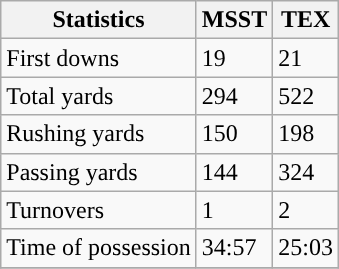<table class="wikitable" style="float: left;">
<tr>
<th>Statistics</th>
<th>MSST</th>
<th>TEX</th>
</tr>
<tr>
<td>First downs</td>
<td>19</td>
<td>21</td>
</tr>
<tr>
<td>Total yards</td>
<td>294</td>
<td>522</td>
</tr>
<tr>
<td>Rushing yards</td>
<td>150</td>
<td>198</td>
</tr>
<tr>
<td>Passing yards</td>
<td>144</td>
<td>324</td>
</tr>
<tr>
<td>Turnovers</td>
<td>1</td>
<td>2</td>
</tr>
<tr>
<td>Time of possession</td>
<td>34:57</td>
<td>25:03</td>
</tr>
<tr>
</tr>
</table>
